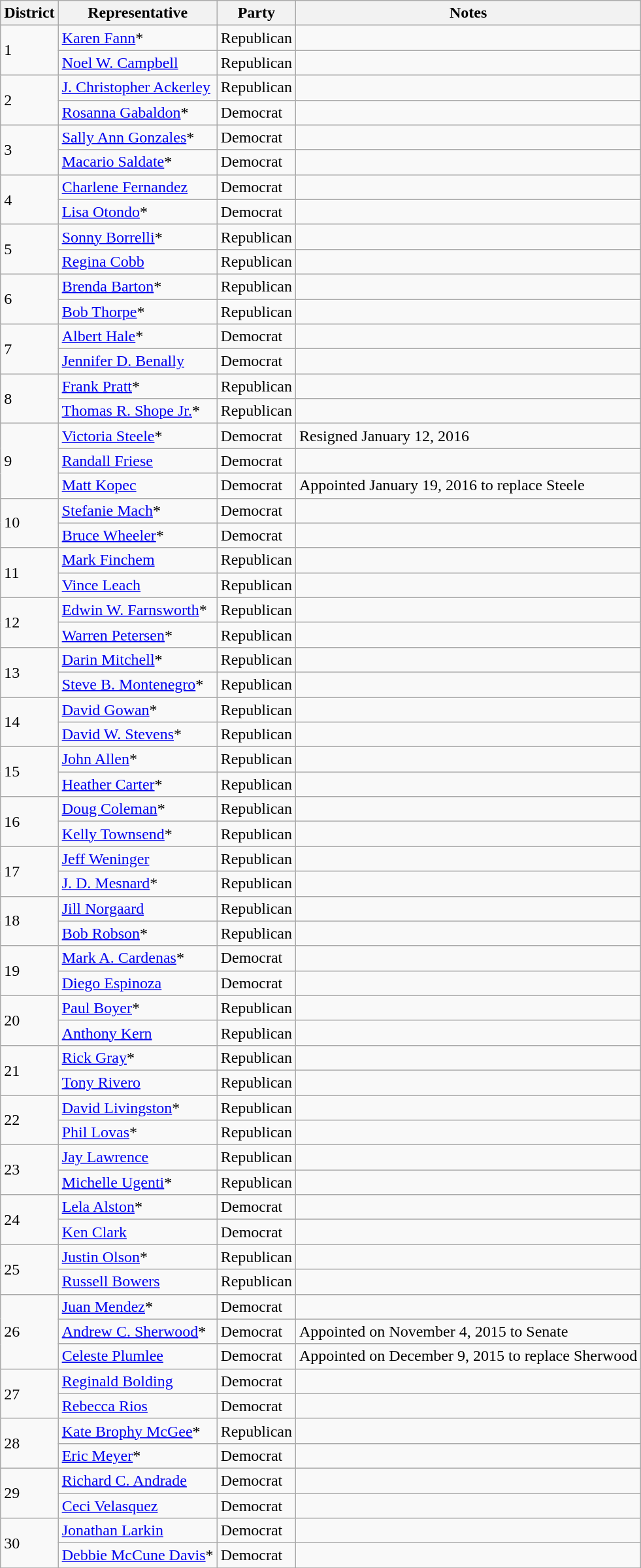<table class="wikitable">
<tr>
<th>District</th>
<th>Representative</th>
<th>Party</th>
<th>Notes</th>
</tr>
<tr>
<td rowspan="2">1</td>
<td><a href='#'>Karen Fann</a>*</td>
<td>Republican</td>
<td></td>
</tr>
<tr>
<td><a href='#'>Noel W. Campbell</a></td>
<td>Republican</td>
<td></td>
</tr>
<tr>
<td rowspan="2">2</td>
<td><a href='#'>J. Christopher Ackerley</a></td>
<td>Republican</td>
<td></td>
</tr>
<tr>
<td><a href='#'>Rosanna Gabaldon</a>*</td>
<td>Democrat</td>
<td></td>
</tr>
<tr>
<td rowspan="2">3</td>
<td><a href='#'>Sally Ann Gonzales</a>*</td>
<td>Democrat</td>
<td></td>
</tr>
<tr>
<td><a href='#'>Macario Saldate</a>*</td>
<td>Democrat</td>
<td></td>
</tr>
<tr>
<td rowspan="2">4</td>
<td><a href='#'>Charlene Fernandez</a></td>
<td>Democrat</td>
<td></td>
</tr>
<tr>
<td><a href='#'>Lisa Otondo</a>*</td>
<td>Democrat</td>
<td></td>
</tr>
<tr>
<td rowspan="2">5</td>
<td><a href='#'>Sonny Borrelli</a>*</td>
<td>Republican</td>
<td></td>
</tr>
<tr>
<td><a href='#'>Regina Cobb</a></td>
<td>Republican</td>
<td></td>
</tr>
<tr>
<td rowspan="2">6</td>
<td><a href='#'>Brenda Barton</a>*</td>
<td>Republican</td>
<td></td>
</tr>
<tr>
<td><a href='#'>Bob Thorpe</a>*</td>
<td>Republican</td>
<td></td>
</tr>
<tr>
<td rowspan="2">7</td>
<td><a href='#'>Albert Hale</a>*</td>
<td>Democrat</td>
<td></td>
</tr>
<tr>
<td><a href='#'>Jennifer D. Benally</a></td>
<td>Democrat</td>
<td></td>
</tr>
<tr>
<td rowspan="2">8</td>
<td><a href='#'>Frank Pratt</a>*</td>
<td>Republican</td>
<td></td>
</tr>
<tr>
<td><a href='#'>Thomas R. Shope Jr.</a>*</td>
<td>Republican</td>
<td></td>
</tr>
<tr>
<td rowspan="3">9</td>
<td><a href='#'>Victoria Steele</a>*</td>
<td>Democrat</td>
<td>Resigned January 12, 2016</td>
</tr>
<tr>
<td><a href='#'>Randall Friese</a></td>
<td>Democrat</td>
<td></td>
</tr>
<tr>
<td><a href='#'>Matt Kopec</a></td>
<td>Democrat</td>
<td>Appointed January 19, 2016 to replace Steele</td>
</tr>
<tr>
<td rowspan="2">10</td>
<td><a href='#'>Stefanie Mach</a>*</td>
<td>Democrat</td>
<td></td>
</tr>
<tr>
<td><a href='#'>Bruce Wheeler</a>*</td>
<td>Democrat</td>
<td></td>
</tr>
<tr>
<td rowspan="2">11</td>
<td><a href='#'>Mark Finchem</a></td>
<td>Republican</td>
<td></td>
</tr>
<tr>
<td><a href='#'>Vince Leach</a></td>
<td>Republican</td>
<td></td>
</tr>
<tr>
<td rowspan="2">12</td>
<td><a href='#'>Edwin W. Farnsworth</a>*</td>
<td>Republican</td>
<td></td>
</tr>
<tr>
<td><a href='#'>Warren Petersen</a>*</td>
<td>Republican</td>
<td></td>
</tr>
<tr>
<td rowspan="2">13</td>
<td><a href='#'>Darin Mitchell</a>*</td>
<td>Republican</td>
<td></td>
</tr>
<tr>
<td><a href='#'>Steve B. Montenegro</a>*</td>
<td>Republican</td>
<td></td>
</tr>
<tr>
<td rowspan="2">14</td>
<td><a href='#'>David Gowan</a>*</td>
<td>Republican</td>
<td></td>
</tr>
<tr>
<td><a href='#'>David W. Stevens</a>*</td>
<td>Republican</td>
<td></td>
</tr>
<tr>
<td rowspan="2">15</td>
<td><a href='#'>John Allen</a>*</td>
<td>Republican</td>
<td></td>
</tr>
<tr>
<td><a href='#'>Heather Carter</a>*</td>
<td>Republican</td>
<td></td>
</tr>
<tr>
<td rowspan="2">16</td>
<td><a href='#'>Doug Coleman</a>*</td>
<td>Republican</td>
<td></td>
</tr>
<tr>
<td><a href='#'>Kelly Townsend</a>*</td>
<td>Republican</td>
<td></td>
</tr>
<tr>
<td rowspan="2">17</td>
<td><a href='#'>Jeff Weninger</a></td>
<td>Republican</td>
<td></td>
</tr>
<tr>
<td><a href='#'>J. D. Mesnard</a>*</td>
<td>Republican</td>
<td></td>
</tr>
<tr>
<td rowspan="2">18</td>
<td><a href='#'>Jill Norgaard</a></td>
<td>Republican</td>
<td></td>
</tr>
<tr>
<td><a href='#'>Bob Robson</a>*</td>
<td>Republican</td>
<td></td>
</tr>
<tr>
<td rowspan="2">19</td>
<td><a href='#'>Mark A. Cardenas</a>*</td>
<td>Democrat</td>
<td></td>
</tr>
<tr>
<td><a href='#'>Diego Espinoza</a></td>
<td>Democrat</td>
<td></td>
</tr>
<tr>
<td rowspan="2">20</td>
<td><a href='#'>Paul Boyer</a>*</td>
<td>Republican</td>
<td></td>
</tr>
<tr>
<td><a href='#'>Anthony Kern</a></td>
<td>Republican</td>
<td></td>
</tr>
<tr>
<td rowspan="2">21</td>
<td><a href='#'>Rick Gray</a>*</td>
<td>Republican</td>
<td></td>
</tr>
<tr>
<td><a href='#'>Tony Rivero</a></td>
<td>Republican</td>
<td></td>
</tr>
<tr>
<td rowspan="2">22</td>
<td><a href='#'>David Livingston</a>*</td>
<td>Republican</td>
<td></td>
</tr>
<tr>
<td><a href='#'>Phil Lovas</a>*</td>
<td>Republican</td>
<td></td>
</tr>
<tr>
<td rowspan="2">23</td>
<td><a href='#'>Jay Lawrence</a></td>
<td>Republican</td>
<td></td>
</tr>
<tr>
<td><a href='#'>Michelle Ugenti</a>*</td>
<td>Republican</td>
<td></td>
</tr>
<tr>
<td rowspan="2">24</td>
<td><a href='#'>Lela Alston</a>*</td>
<td>Democrat</td>
<td></td>
</tr>
<tr>
<td><a href='#'>Ken Clark</a></td>
<td>Democrat</td>
<td></td>
</tr>
<tr>
<td rowspan="2">25</td>
<td><a href='#'>Justin Olson</a>*</td>
<td>Republican</td>
<td></td>
</tr>
<tr>
<td><a href='#'>Russell Bowers</a></td>
<td>Republican</td>
<td></td>
</tr>
<tr>
<td rowspan="3">26</td>
<td><a href='#'>Juan Mendez</a>*</td>
<td>Democrat</td>
<td></td>
</tr>
<tr>
<td><a href='#'>Andrew C. Sherwood</a>*</td>
<td>Democrat</td>
<td>Appointed on November 4, 2015 to Senate</td>
</tr>
<tr>
<td><a href='#'>Celeste Plumlee</a></td>
<td>Democrat</td>
<td>Appointed on December 9, 2015 to replace Sherwood</td>
</tr>
<tr>
<td rowspan="2">27</td>
<td><a href='#'>Reginald Bolding</a></td>
<td>Democrat</td>
<td></td>
</tr>
<tr>
<td><a href='#'>Rebecca Rios</a></td>
<td>Democrat</td>
<td></td>
</tr>
<tr>
<td rowspan="2">28</td>
<td><a href='#'>Kate Brophy McGee</a>*</td>
<td>Republican</td>
<td></td>
</tr>
<tr>
<td><a href='#'>Eric Meyer</a>*</td>
<td>Democrat</td>
<td></td>
</tr>
<tr>
<td rowspan="2">29</td>
<td><a href='#'>Richard C. Andrade</a></td>
<td>Democrat</td>
<td></td>
</tr>
<tr>
<td><a href='#'>Ceci Velasquez</a></td>
<td>Democrat</td>
<td></td>
</tr>
<tr>
<td rowspan="2">30</td>
<td><a href='#'>Jonathan Larkin</a></td>
<td>Democrat</td>
<td></td>
</tr>
<tr>
<td><a href='#'>Debbie McCune Davis</a>*</td>
<td>Democrat</td>
<td></td>
</tr>
<tr>
</tr>
</table>
